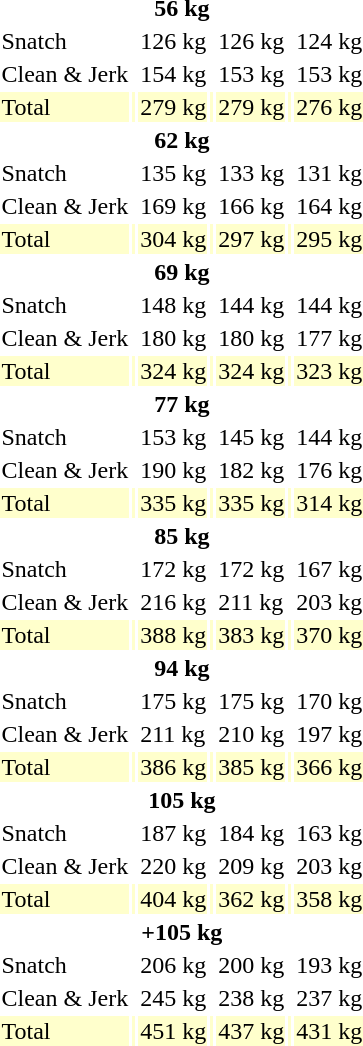<table>
<tr>
<th colspan=7>56 kg</th>
</tr>
<tr>
<td>Snatch</td>
<td></td>
<td>126 kg</td>
<td></td>
<td>126 kg</td>
<td></td>
<td>124 kg</td>
</tr>
<tr>
<td>Clean & Jerk</td>
<td></td>
<td>154 kg</td>
<td></td>
<td>153 kg</td>
<td></td>
<td>153 kg</td>
</tr>
<tr bgcolor=ffffcc>
<td>Total</td>
<td></td>
<td>279 kg</td>
<td></td>
<td>279 kg</td>
<td></td>
<td>276 kg</td>
</tr>
<tr>
<th colspan=7>62 kg</th>
</tr>
<tr>
<td>Snatch</td>
<td></td>
<td>135 kg</td>
<td></td>
<td>133 kg</td>
<td></td>
<td>131 kg</td>
</tr>
<tr>
<td>Clean & Jerk</td>
<td></td>
<td>169 kg</td>
<td></td>
<td>166 kg</td>
<td></td>
<td>164 kg</td>
</tr>
<tr bgcolor=ffffcc>
<td>Total</td>
<td></td>
<td>304 kg</td>
<td></td>
<td>297 kg</td>
<td></td>
<td>295 kg</td>
</tr>
<tr>
<th colspan=7>69 kg</th>
</tr>
<tr>
<td>Snatch</td>
<td></td>
<td>148 kg</td>
<td></td>
<td>144 kg</td>
<td></td>
<td>144 kg</td>
</tr>
<tr>
<td>Clean & Jerk</td>
<td></td>
<td>180 kg</td>
<td></td>
<td>180 kg</td>
<td></td>
<td>177 kg</td>
</tr>
<tr bgcolor=ffffcc>
<td>Total</td>
<td></td>
<td>324 kg</td>
<td></td>
<td>324 kg</td>
<td></td>
<td>323 kg</td>
</tr>
<tr>
<th colspan=7>77 kg</th>
</tr>
<tr>
<td>Snatch</td>
<td></td>
<td>153 kg</td>
<td></td>
<td>145 kg</td>
<td></td>
<td>144 kg</td>
</tr>
<tr>
<td>Clean & Jerk</td>
<td></td>
<td>190 kg</td>
<td></td>
<td>182 kg</td>
<td></td>
<td>176 kg</td>
</tr>
<tr bgcolor=ffffcc>
<td>Total</td>
<td></td>
<td>335 kg</td>
<td></td>
<td>335 kg</td>
<td></td>
<td>314 kg</td>
</tr>
<tr>
<th colspan=7>85 kg</th>
</tr>
<tr>
<td>Snatch</td>
<td></td>
<td>172 kg</td>
<td></td>
<td>172 kg</td>
<td></td>
<td>167 kg</td>
</tr>
<tr>
<td>Clean & Jerk</td>
<td></td>
<td>216 kg</td>
<td></td>
<td>211 kg</td>
<td></td>
<td>203 kg</td>
</tr>
<tr bgcolor=ffffcc>
<td>Total</td>
<td></td>
<td>388 kg</td>
<td></td>
<td>383 kg</td>
<td></td>
<td>370 kg</td>
</tr>
<tr>
<th colspan=7>94 kg</th>
</tr>
<tr>
<td>Snatch</td>
<td></td>
<td>175 kg</td>
<td></td>
<td>175 kg</td>
<td></td>
<td>170 kg</td>
</tr>
<tr>
<td>Clean & Jerk</td>
<td></td>
<td>211 kg</td>
<td></td>
<td>210 kg</td>
<td></td>
<td>197 kg</td>
</tr>
<tr bgcolor=ffffcc>
<td>Total</td>
<td></td>
<td>386 kg</td>
<td></td>
<td>385 kg</td>
<td></td>
<td>366 kg</td>
</tr>
<tr>
<th colspan=7>105 kg</th>
</tr>
<tr>
<td>Snatch</td>
<td></td>
<td>187 kg</td>
<td></td>
<td>184 kg</td>
<td></td>
<td>163 kg</td>
</tr>
<tr>
<td>Clean & Jerk</td>
<td></td>
<td>220 kg</td>
<td></td>
<td>209 kg</td>
<td></td>
<td>203 kg</td>
</tr>
<tr bgcolor=ffffcc>
<td>Total</td>
<td></td>
<td>404 kg</td>
<td></td>
<td>362 kg</td>
<td></td>
<td>358 kg</td>
</tr>
<tr>
<th colspan=7>+105 kg</th>
</tr>
<tr>
<td>Snatch</td>
<td></td>
<td>206 kg</td>
<td></td>
<td>200 kg</td>
<td></td>
<td>193 kg</td>
</tr>
<tr>
<td>Clean & Jerk</td>
<td></td>
<td>245 kg</td>
<td></td>
<td>238 kg</td>
<td></td>
<td>237 kg</td>
</tr>
<tr bgcolor=ffffcc>
<td>Total</td>
<td></td>
<td>451 kg</td>
<td></td>
<td>437 kg</td>
<td></td>
<td>431 kg</td>
</tr>
</table>
